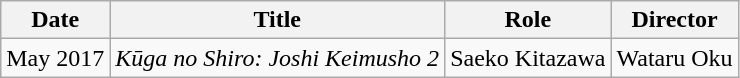<table class="wikitable">
<tr>
<th>Date</th>
<th>Title</th>
<th>Role</th>
<th>Director</th>
</tr>
<tr>
<td>May 2017</td>
<td><em>Kūga no Shiro: Joshi Keimusho 2</em></td>
<td>Saeko Kitazawa</td>
<td>Wataru Oku</td>
</tr>
</table>
